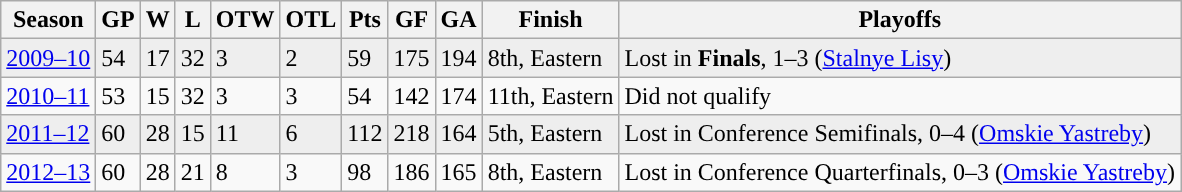<table class="wikitable">
<tr>
<th>Season</th>
<th>GP</th>
<th>W</th>
<th>L</th>
<th>OTW</th>
<th>OTL</th>
<th>Pts</th>
<th>GF</th>
<th>GA</th>
<th>Finish</th>
<th>Playoffs</th>
</tr>
<tr style="background:#eee;">
<td><a href='#'>2009–10</a></td>
<td>54</td>
<td>17</td>
<td>32</td>
<td>3</td>
<td>2</td>
<td>59</td>
<td>175</td>
<td>194</td>
<td>8th, Eastern</td>
<td>Lost in <strong>Finals</strong>, 1–3 (<a href='#'>Stalnye Lisy</a>)</td>
</tr>
<tr>
<td><a href='#'>2010–11</a></td>
<td>53</td>
<td>15</td>
<td>32</td>
<td>3</td>
<td>3</td>
<td>54</td>
<td>142</td>
<td>174</td>
<td>11th, Eastern</td>
<td>Did not qualify</td>
</tr>
<tr style="background:#eee;">
<td><a href='#'>2011–12</a></td>
<td>60</td>
<td>28</td>
<td>15</td>
<td>11</td>
<td>6</td>
<td>112</td>
<td>218</td>
<td>164</td>
<td>5th, Eastern</td>
<td>Lost in Conference Semifinals, 0–4 (<a href='#'>Omskie Yastreby</a>)</td>
</tr>
<tr>
<td><a href='#'>2012–13</a></td>
<td>60</td>
<td>28</td>
<td>21</td>
<td>8</td>
<td>3</td>
<td>98</td>
<td>186</td>
<td>165</td>
<td>8th, Eastern</td>
<td>Lost in Conference Quarterfinals, 0–3 (<a href='#'>Omskie Yastreby</a>)</td>
</tr>
</table>
